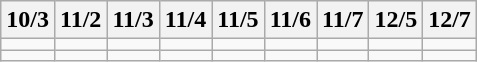<table class=wikitable>
<tr align=center>
<th>10/3</th>
<th>11/2</th>
<th>11/3</th>
<th>11/4</th>
<th>11/5</th>
<th>11/6</th>
<th>11/7</th>
<th>12/5</th>
<th>12/7</th>
</tr>
<tr align=center>
<td></td>
<td></td>
<td></td>
<td></td>
<td></td>
<td></td>
<td></td>
<td></td>
<td></td>
</tr>
<tr align=center valign="top">
<td></td>
<td></td>
<td></td>
<td></td>
<td></td>
<td></td>
<td></td>
<td></td>
<td></td>
</tr>
</table>
